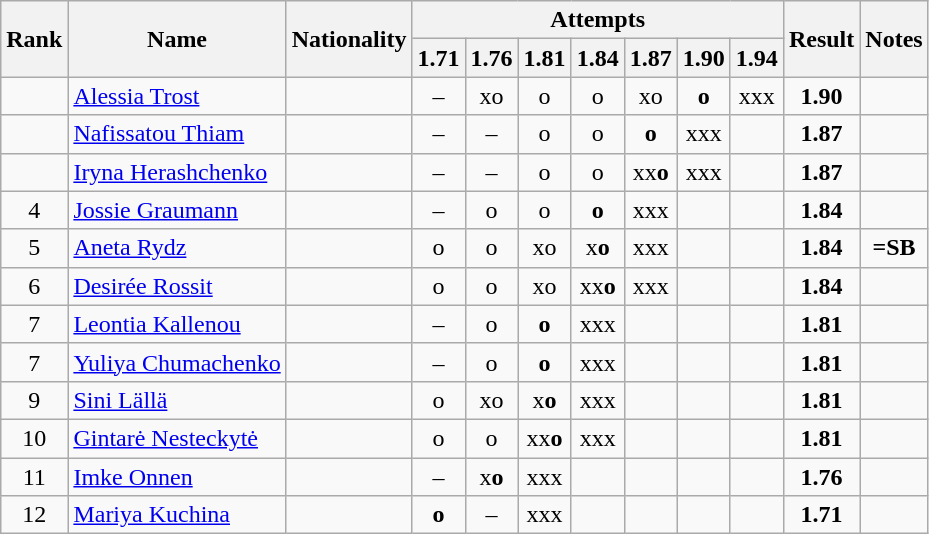<table class="wikitable sortable" style="text-align:center">
<tr>
<th rowspan=2>Rank</th>
<th rowspan=2>Name</th>
<th rowspan=2>Nationality</th>
<th colspan=7>Attempts</th>
<th rowspan=2>Result</th>
<th rowspan=2>Notes</th>
</tr>
<tr>
<th>1.71</th>
<th>1.76</th>
<th>1.81</th>
<th>1.84</th>
<th>1.87</th>
<th>1.90</th>
<th>1.94</th>
</tr>
<tr>
<td></td>
<td align=left><a href='#'>Alessia Trost</a></td>
<td align=left></td>
<td>–</td>
<td>xo</td>
<td>o</td>
<td>o</td>
<td>xo</td>
<td><strong>o</strong></td>
<td>xxx</td>
<td><strong>1.90</strong></td>
<td></td>
</tr>
<tr>
<td></td>
<td align=left><a href='#'>Nafissatou Thiam</a></td>
<td align=left></td>
<td>–</td>
<td>–</td>
<td>o</td>
<td>o</td>
<td><strong>o</strong></td>
<td>xxx</td>
<td></td>
<td><strong>1.87</strong></td>
<td></td>
</tr>
<tr>
<td></td>
<td align=left><a href='#'>Iryna Herashchenko</a></td>
<td align=left></td>
<td>–</td>
<td>–</td>
<td>o</td>
<td>o</td>
<td>xx<strong>o</strong></td>
<td>xxx</td>
<td></td>
<td><strong>1.87</strong></td>
<td></td>
</tr>
<tr>
<td>4</td>
<td align=left><a href='#'>Jossie Graumann</a></td>
<td align=left></td>
<td>–</td>
<td>o</td>
<td>o</td>
<td><strong>o</strong></td>
<td>xxx</td>
<td></td>
<td></td>
<td><strong>1.84</strong></td>
<td></td>
</tr>
<tr>
<td>5</td>
<td align=left><a href='#'>Aneta Rydz</a></td>
<td align=left></td>
<td>o</td>
<td>o</td>
<td>xo</td>
<td>x<strong>o</strong></td>
<td>xxx</td>
<td></td>
<td></td>
<td><strong>1.84</strong></td>
<td><strong>=SB</strong></td>
</tr>
<tr>
<td>6</td>
<td align=left><a href='#'>Desirée Rossit</a></td>
<td align=left></td>
<td>o</td>
<td>o</td>
<td>xo</td>
<td>xx<strong>o</strong></td>
<td>xxx</td>
<td></td>
<td></td>
<td><strong>1.84</strong></td>
<td></td>
</tr>
<tr>
<td>7</td>
<td align=left><a href='#'>Leontia Kallenou</a></td>
<td align=left></td>
<td>–</td>
<td>o</td>
<td><strong>o</strong></td>
<td>xxx</td>
<td></td>
<td></td>
<td></td>
<td><strong>1.81</strong></td>
<td></td>
</tr>
<tr>
<td>7</td>
<td align=left><a href='#'>Yuliya Chumachenko</a></td>
<td align=left></td>
<td>–</td>
<td>o</td>
<td><strong>o</strong></td>
<td>xxx</td>
<td></td>
<td></td>
<td></td>
<td><strong>1.81</strong></td>
<td></td>
</tr>
<tr>
<td>9</td>
<td align=left><a href='#'>Sini Lällä</a></td>
<td align=left></td>
<td>o</td>
<td>xo</td>
<td>x<strong>o</strong></td>
<td>xxx</td>
<td></td>
<td></td>
<td></td>
<td><strong>1.81</strong></td>
<td></td>
</tr>
<tr>
<td>10</td>
<td align=left><a href='#'>Gintarė Nesteckytė</a></td>
<td align=left></td>
<td>o</td>
<td>o</td>
<td>xx<strong>o</strong></td>
<td>xxx</td>
<td></td>
<td></td>
<td></td>
<td><strong>1.81</strong></td>
<td></td>
</tr>
<tr>
<td>11</td>
<td align=left><a href='#'>Imke Onnen</a></td>
<td align=left></td>
<td>–</td>
<td>x<strong>o</strong></td>
<td>xxx</td>
<td></td>
<td></td>
<td></td>
<td></td>
<td><strong>1.76</strong></td>
<td></td>
</tr>
<tr>
<td>12</td>
<td align=left><a href='#'>Mariya Kuchina</a></td>
<td align=left></td>
<td><strong>o</strong></td>
<td>–</td>
<td>xxx</td>
<td></td>
<td></td>
<td></td>
<td></td>
<td><strong>1.71</strong></td>
<td></td>
</tr>
</table>
